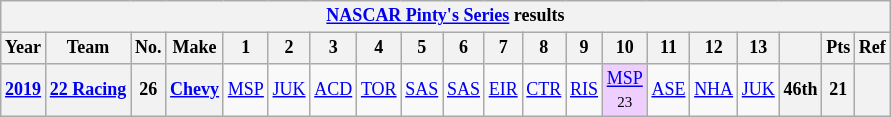<table class="wikitable" style="text-align:center; font-size:75%">
<tr>
<th colspan=20><a href='#'>NASCAR Pinty's Series</a> results</th>
</tr>
<tr>
<th>Year</th>
<th>Team</th>
<th>No.</th>
<th>Make</th>
<th>1</th>
<th>2</th>
<th>3</th>
<th>4</th>
<th>5</th>
<th>6</th>
<th>7</th>
<th>8</th>
<th>9</th>
<th>10</th>
<th>11</th>
<th>12</th>
<th>13</th>
<th></th>
<th>Pts</th>
<th>Ref</th>
</tr>
<tr>
<th><a href='#'>2019</a></th>
<th><a href='#'>22 Racing</a></th>
<th>26</th>
<th><a href='#'>Chevy</a></th>
<td><a href='#'>MSP</a></td>
<td><a href='#'>JUK</a></td>
<td><a href='#'>ACD</a></td>
<td><a href='#'>TOR</a></td>
<td><a href='#'>SAS</a></td>
<td><a href='#'>SAS</a></td>
<td><a href='#'>EIR</a></td>
<td><a href='#'>CTR</a></td>
<td><a href='#'>RIS</a></td>
<td style="background:#EFCFFF;"><a href='#'>MSP</a><br><small>23</small></td>
<td><a href='#'>ASE</a></td>
<td><a href='#'>NHA</a></td>
<td><a href='#'>JUK</a></td>
<th>46th</th>
<th>21</th>
<th></th>
</tr>
</table>
